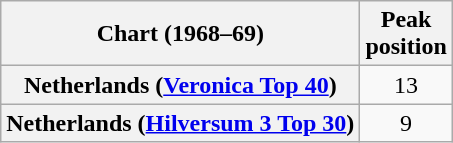<table class="wikitable plainrowheaders sortable">
<tr>
<th scope="col">Chart (1968–69)</th>
<th scope="col">Peak<br>position</th>
</tr>
<tr>
<th scope="row">Netherlands (<a href='#'>Veronica Top 40</a>)</th>
<td align="center">13</td>
</tr>
<tr>
<th scope="row">Netherlands (<a href='#'>Hilversum 3 Top 30</a>)</th>
<td align="center">9</td>
</tr>
</table>
